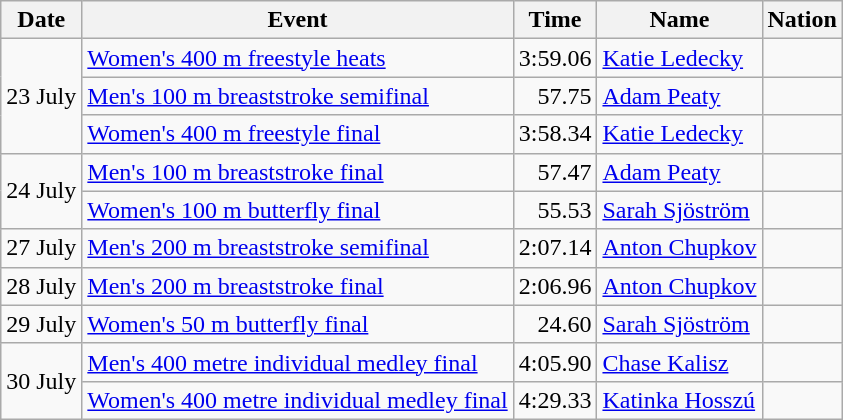<table class="wikitable">
<tr>
<th>Date</th>
<th>Event</th>
<th>Time</th>
<th>Name</th>
<th>Nation</th>
</tr>
<tr>
<td rowspan=3>23 July</td>
<td><a href='#'>Women's 400 m freestyle heats</a></td>
<td align="right">3:59.06</td>
<td><a href='#'>Katie Ledecky</a></td>
<td></td>
</tr>
<tr>
<td><a href='#'>Men's 100 m breaststroke semifinal</a></td>
<td align="right">57.75</td>
<td><a href='#'>Adam Peaty</a></td>
<td></td>
</tr>
<tr>
<td><a href='#'>Women's 400 m freestyle final</a></td>
<td align="right">3:58.34</td>
<td><a href='#'>Katie Ledecky</a></td>
<td></td>
</tr>
<tr>
<td rowspan=2>24 July</td>
<td><a href='#'>Men's 100 m breaststroke final</a></td>
<td align="right">57.47</td>
<td><a href='#'>Adam Peaty</a></td>
<td></td>
</tr>
<tr>
<td><a href='#'>Women's 100 m butterfly final</a></td>
<td align="right">55.53</td>
<td><a href='#'>Sarah Sjöström</a></td>
<td></td>
</tr>
<tr>
<td rowspan=1>27 July</td>
<td><a href='#'>Men's 200 m breaststroke semifinal</a></td>
<td align="right">2:07.14</td>
<td><a href='#'>Anton Chupkov</a></td>
<td></td>
</tr>
<tr>
<td rowspan=1>28 July</td>
<td><a href='#'>Men's 200 m breaststroke final</a></td>
<td align="right">2:06.96</td>
<td><a href='#'>Anton Chupkov</a></td>
<td></td>
</tr>
<tr>
<td rowspan=1>29 July</td>
<td><a href='#'>Women's 50 m butterfly final</a></td>
<td align="right">24.60</td>
<td><a href='#'>Sarah Sjöström</a></td>
<td></td>
</tr>
<tr>
<td rowspan=2>30 July</td>
<td><a href='#'>Men's 400 metre individual medley final</a></td>
<td align="right">4:05.90</td>
<td><a href='#'>Chase Kalisz</a></td>
<td></td>
</tr>
<tr>
<td><a href='#'>Women's 400 metre individual medley final</a></td>
<td align="right">4:29.33</td>
<td><a href='#'>Katinka Hosszú</a></td>
<td></td>
</tr>
</table>
